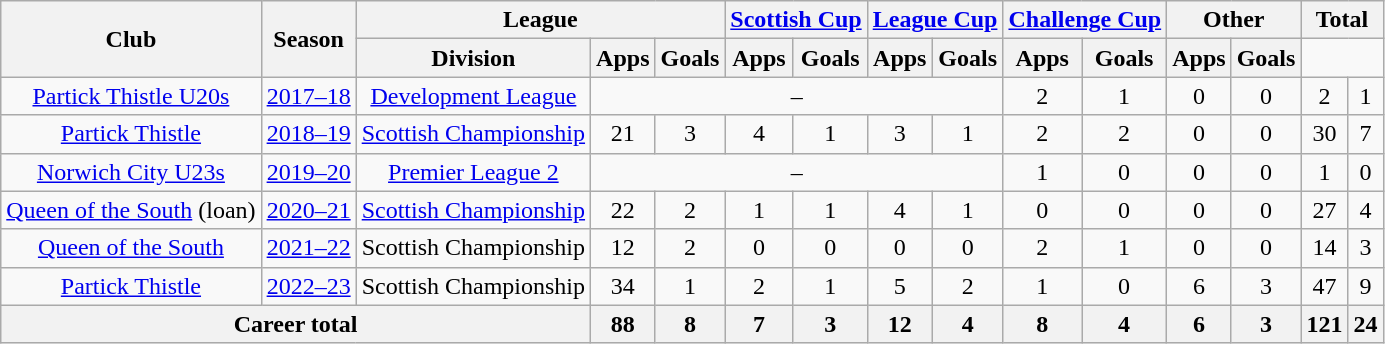<table class="wikitable" style="text-align:center">
<tr>
<th rowspan="2">Club</th>
<th rowspan="2">Season</th>
<th colspan="3">League</th>
<th colspan="2"><a href='#'>Scottish Cup</a></th>
<th colspan="2"><a href='#'>League Cup</a></th>
<th colspan="2"><a href='#'>Challenge Cup</a></th>
<th colspan="2">Other</th>
<th colspan="2">Total</th>
</tr>
<tr>
<th>Division</th>
<th>Apps</th>
<th>Goals</th>
<th>Apps</th>
<th>Goals</th>
<th>Apps</th>
<th>Goals</th>
<th>Apps</th>
<th>Goals</th>
<th>Apps</th>
<th>Goals</th>
</tr>
<tr>
<td><a href='#'>Partick Thistle U20s</a></td>
<td><a href='#'>2017–18</a></td>
<td><a href='#'>Development League</a></td>
<td colspan=6>–</td>
<td>2</td>
<td>1</td>
<td>0</td>
<td>0</td>
<td>2</td>
<td>1</td>
</tr>
<tr>
<td><a href='#'>Partick Thistle</a></td>
<td><a href='#'>2018–19</a></td>
<td><a href='#'>Scottish Championship</a></td>
<td>21</td>
<td>3</td>
<td>4</td>
<td>1</td>
<td>3</td>
<td>1</td>
<td>2</td>
<td>2</td>
<td>0</td>
<td>0</td>
<td>30</td>
<td>7</td>
</tr>
<tr>
<td><a href='#'>Norwich City U23s</a></td>
<td><a href='#'>2019–20</a></td>
<td><a href='#'>Premier League 2</a></td>
<td colspan=6>–</td>
<td>1</td>
<td>0</td>
<td>0</td>
<td>0</td>
<td>1</td>
<td>0</td>
</tr>
<tr>
<td><a href='#'>Queen of the South</a> (loan)</td>
<td><a href='#'>2020–21</a></td>
<td><a href='#'>Scottish Championship</a></td>
<td>22</td>
<td>2</td>
<td>1</td>
<td>1</td>
<td>4</td>
<td>1</td>
<td>0</td>
<td>0</td>
<td>0</td>
<td>0</td>
<td>27</td>
<td>4</td>
</tr>
<tr>
<td><a href='#'>Queen of the South</a></td>
<td><a href='#'>2021–22</a></td>
<td>Scottish Championship</td>
<td>12</td>
<td>2</td>
<td>0</td>
<td>0</td>
<td>0</td>
<td>0</td>
<td>2</td>
<td>1</td>
<td>0</td>
<td>0</td>
<td>14</td>
<td>3</td>
</tr>
<tr>
<td><a href='#'>Partick Thistle</a></td>
<td><a href='#'>2022–23</a></td>
<td>Scottish Championship</td>
<td>34</td>
<td>1</td>
<td>2</td>
<td>1</td>
<td>5</td>
<td>2</td>
<td>1</td>
<td>0</td>
<td>6</td>
<td>3</td>
<td>47</td>
<td>9</td>
</tr>
<tr>
<th colspan="3">Career total</th>
<th>88</th>
<th>8</th>
<th>7</th>
<th>3</th>
<th>12</th>
<th>4</th>
<th>8</th>
<th>4</th>
<th>6</th>
<th>3</th>
<th>121</th>
<th>24</th>
</tr>
</table>
